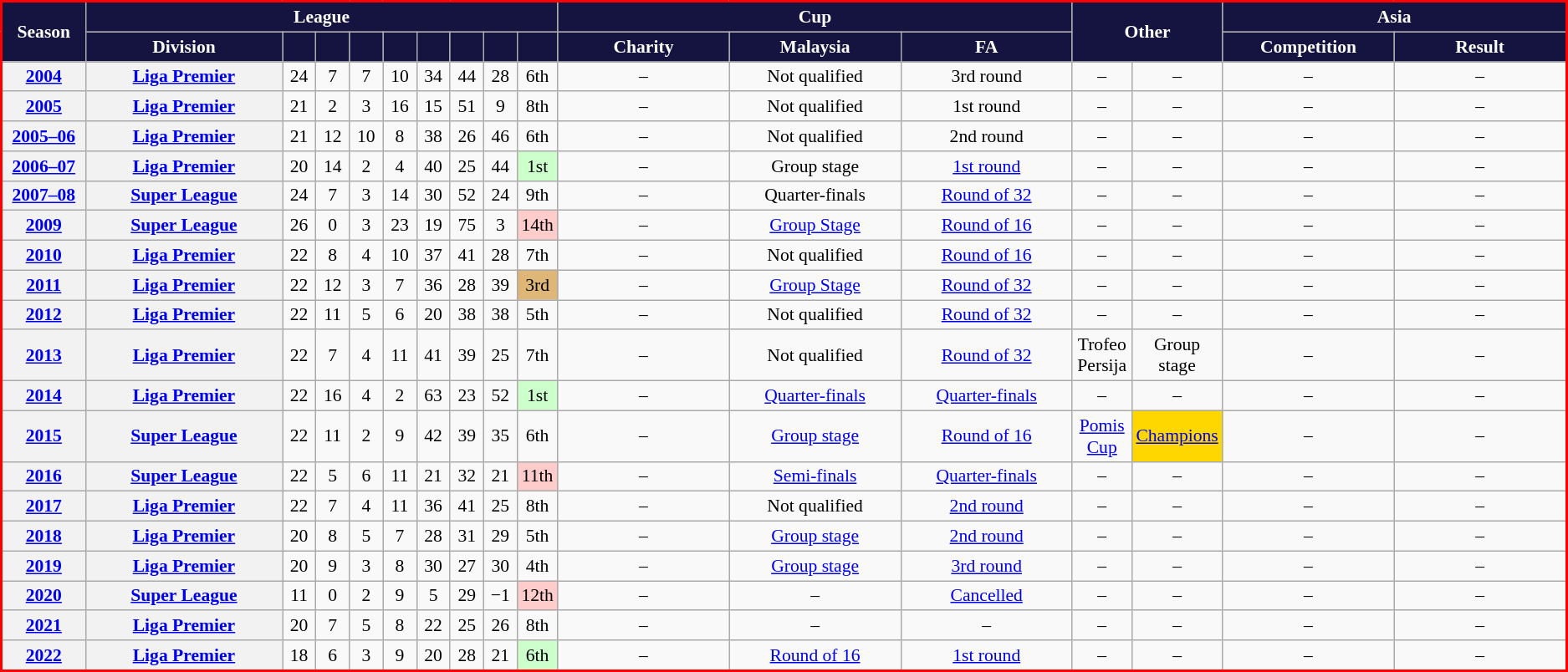<table class="wikitable" style="border:2px solid red; font-size:90%; text-align:center;">
<tr>
<th rowspan="2" style="background:#151440; color:white; width:60px;">Season</th>
<th colspan="9" style="background:#151440; color:white;">League</th>
<th colspan="3" style="background:#151440; color:white;">Cup</th>
<th rowspan="2" colspan="2" style="background:#151440; color:white;">Other</th>
<th colspan="2" style="background:#151440; color:white;">Asia</th>
</tr>
<tr>
<th style="background:#151440; color:white; width:150px;">Division</th>
<th style="background:#151440; color:white; width:20px;"></th>
<th style="background:#151440; color:white; width:20px;"></th>
<th style="background:#151440; color:white; width:20px;"></th>
<th style="background:#151440; color:white; width:20px;"></th>
<th style="background:#151440; color:white; width:20px;"></th>
<th style="background:#151440; color:white; width:20px;"></th>
<th style="background:#151440; color:white; width:20px;"></th>
<th style="background:#151440; color:white; width:20px;"></th>
<th style="background:#151440; color:white; width:130px;">Charity</th>
<th style="background:#151440; color:white; width:130px;">Malaysia</th>
<th style="background:#151440; color:white; width:130px;">FA</th>
<th style="background:#151440; color:white; width:130px;">Competition</th>
<th style="background:#151440; color:white; width:130px;">Result</th>
</tr>
<tr>
<th><a href='#'>2004</a></th>
<th><a href='#'>Liga Premier</a></th>
<td>24</td>
<td>7</td>
<td>7</td>
<td>10</td>
<td>34</td>
<td>44</td>
<td>28</td>
<td>6th</td>
<td>–</td>
<td>Not qualified</td>
<td>3rd round</td>
<td>–</td>
<td>–</td>
<td>–</td>
<td>–</td>
</tr>
<tr>
<th><a href='#'>2005</a></th>
<th><a href='#'>Liga Premier</a></th>
<td>21</td>
<td>2</td>
<td>3</td>
<td>16</td>
<td>15</td>
<td>51</td>
<td>9</td>
<td>8th</td>
<td>–</td>
<td>Not qualified</td>
<td>1st round</td>
<td>–</td>
<td>–</td>
<td>–</td>
<td>–</td>
</tr>
<tr>
<th><a href='#'>2005–06</a></th>
<th><a href='#'>Liga Premier</a></th>
<td>21</td>
<td>12</td>
<td>10</td>
<td>8</td>
<td>38</td>
<td>26</td>
<td>46</td>
<td>6th</td>
<td>–</td>
<td>Not qualified</td>
<td>2nd round</td>
<td>–</td>
<td>–</td>
<td>–</td>
<td>–</td>
</tr>
<tr>
<th><a href='#'>2006–07</a></th>
<th><a href='#'>Liga Premier</a></th>
<td>20</td>
<td>14</td>
<td>2</td>
<td>4</td>
<td>40</td>
<td>25</td>
<td>44</td>
<td style="background:#CCFFCC;">1st</td>
<td>–</td>
<td>Group stage</td>
<td><a href='#'>1st round</a></td>
<td>–</td>
<td>–</td>
<td>–</td>
<td>–</td>
</tr>
<tr>
<th><a href='#'>2007–08</a></th>
<th><a href='#'>Super League</a></th>
<td>24</td>
<td>7</td>
<td>3</td>
<td>14</td>
<td>30</td>
<td>52</td>
<td>24</td>
<td>9th</td>
<td>–</td>
<td>Quarter-finals</td>
<td><a href='#'>Round of 32</a></td>
<td>–</td>
<td>–</td>
<td>–</td>
<td>–</td>
</tr>
<tr>
<th><a href='#'>2009</a></th>
<th><a href='#'>Super League</a></th>
<td>26</td>
<td>0</td>
<td>3</td>
<td>23</td>
<td>19</td>
<td>75</td>
<td>3</td>
<td style="background:#FFCCCC;">14th</td>
<td>–</td>
<td><a href='#'>Group Stage</a></td>
<td><a href='#'>Round of 16</a></td>
<td>–</td>
<td>–</td>
<td>–</td>
<td>–</td>
</tr>
<tr>
<th><a href='#'>2010</a></th>
<th><a href='#'>Liga Premier</a></th>
<td>22</td>
<td>8</td>
<td>4</td>
<td>10</td>
<td>37</td>
<td>41</td>
<td>28</td>
<td>7th</td>
<td>–</td>
<td>Not qualified</td>
<td><a href='#'>Round of 16</a></td>
<td>–</td>
<td>–</td>
<td>–</td>
<td>–</td>
</tr>
<tr>
<th><a href='#'>2011</a></th>
<th><a href='#'>Liga Premier</a></th>
<td>22</td>
<td>12</td>
<td>3</td>
<td>7</td>
<td>36</td>
<td>28</td>
<td>39</td>
<td style="background:#deb678;">3rd</td>
<td>–</td>
<td><a href='#'>Group Stage</a></td>
<td><a href='#'>Round of 32</a></td>
<td>–</td>
<td>–</td>
<td>–</td>
<td>–</td>
</tr>
<tr>
<th><a href='#'>2012</a></th>
<th><a href='#'>Liga Premier</a></th>
<td>22</td>
<td>11</td>
<td>5</td>
<td>6</td>
<td>20</td>
<td>38</td>
<td>38</td>
<td>5th</td>
<td>–</td>
<td>Not qualified</td>
<td><a href='#'>Round of 32</a></td>
<td>–</td>
<td>–</td>
<td>–</td>
<td>–</td>
</tr>
<tr>
<th><a href='#'>2013</a></th>
<th><a href='#'>Liga Premier</a></th>
<td>22</td>
<td>7</td>
<td>4</td>
<td>11</td>
<td>41</td>
<td>39</td>
<td>25</td>
<td>7th</td>
<td>–</td>
<td>Not qualified</td>
<td><a href='#'>Round of 32</a></td>
<td>Trofeo Persija</td>
<td>Group stage</td>
<td>–</td>
<td>–</td>
</tr>
<tr>
<th><a href='#'>2014</a></th>
<th><a href='#'>Liga Premier</a></th>
<td>22</td>
<td>16</td>
<td>4</td>
<td>2</td>
<td>63</td>
<td>23</td>
<td>52</td>
<td style="background:#CCFFCC;">1st</td>
<td>–</td>
<td><a href='#'>Quarter-finals</a></td>
<td><a href='#'>Quarter-finals</a></td>
<td>–</td>
<td>–</td>
<td>–</td>
<td>–</td>
</tr>
<tr>
<th><a href='#'>2015</a></th>
<th><a href='#'>Super League</a></th>
<td>22</td>
<td>11</td>
<td>2</td>
<td>9</td>
<td>42</td>
<td>39</td>
<td>35</td>
<td>6th</td>
<td>–</td>
<td><a href='#'>Group stage</a></td>
<td><a href='#'>Round of 16</a></td>
<td><a href='#'>Pomis Cup</a></td>
<td style="background:gold;"><a href='#'>Champions</a></td>
<td>–</td>
<td>–</td>
</tr>
<tr>
<th><a href='#'>2016</a></th>
<th><a href='#'>Super League</a></th>
<td>22</td>
<td>5</td>
<td>6</td>
<td>11</td>
<td>21</td>
<td>32</td>
<td>21</td>
<td style="background:#FFCCCC;">11th</td>
<td>–</td>
<td><a href='#'>Semi-finals</a></td>
<td><a href='#'>Quarter-finals</a></td>
<td>–</td>
<td>–</td>
<td>–</td>
<td>–</td>
</tr>
<tr>
<th><a href='#'>2017</a></th>
<th><a href='#'>Liga Premier</a></th>
<td>22</td>
<td>7</td>
<td>4</td>
<td>11</td>
<td>36</td>
<td>41</td>
<td>25</td>
<td>8th</td>
<td>–</td>
<td>Not qualified</td>
<td><a href='#'>2nd round</a></td>
<td>–</td>
<td>–</td>
<td>–</td>
<td>–</td>
</tr>
<tr>
<th><a href='#'>2018</a></th>
<th><a href='#'>Liga Premier</a></th>
<td>20</td>
<td>8</td>
<td>5</td>
<td>7</td>
<td>28</td>
<td>31</td>
<td>29</td>
<td>5th</td>
<td>–</td>
<td><a href='#'>Group stage</a></td>
<td><a href='#'>2nd round</a></td>
<td>–</td>
<td>–</td>
<td>–</td>
<td>–</td>
</tr>
<tr>
<th><a href='#'>2019</a></th>
<th><a href='#'>Liga Premier</a></th>
<td>20</td>
<td>9</td>
<td>3</td>
<td>8</td>
<td>30</td>
<td>27</td>
<td>30</td>
<td>4th</td>
<td>–</td>
<td><a href='#'>Group stage</a></td>
<td><a href='#'>3rd round</a></td>
<td>–</td>
<td>–</td>
<td>–</td>
<td>–</td>
</tr>
<tr>
<th><a href='#'>2020</a></th>
<th><a href='#'>Super League</a></th>
<td>11</td>
<td>0</td>
<td>2</td>
<td>9</td>
<td>5</td>
<td>29</td>
<td>−1</td>
<td style="background:#FFCCCC;">12th</td>
<td>–</td>
<td>–</td>
<td><a href='#'>Cancelled</a></td>
<td>–</td>
<td>–</td>
<td>–</td>
<td>–</td>
</tr>
<tr>
<th><a href='#'>2021</a></th>
<th><a href='#'>Liga Premier</a></th>
<td>20</td>
<td>7</td>
<td>5</td>
<td>8</td>
<td>22</td>
<td>25</td>
<td>26</td>
<td>8th</td>
<td>–</td>
<td>–</td>
<td>–</td>
<td>–</td>
<td>–</td>
<td>–</td>
<td>–</td>
</tr>
<tr>
<th><a href='#'>2022</a></th>
<th><a href='#'>Liga Premier</a></th>
<td>18</td>
<td>6</td>
<td>3</td>
<td>9</td>
<td>20</td>
<td>28</td>
<td>21</td>
<td style="background:#CCFFCC;">6th</td>
<td>–</td>
<td><a href='#'>Round of 16</a></td>
<td><a href='#'>1st round</a></td>
<td>–</td>
<td>–</td>
<td>–</td>
<td>–</td>
</tr>
</table>
